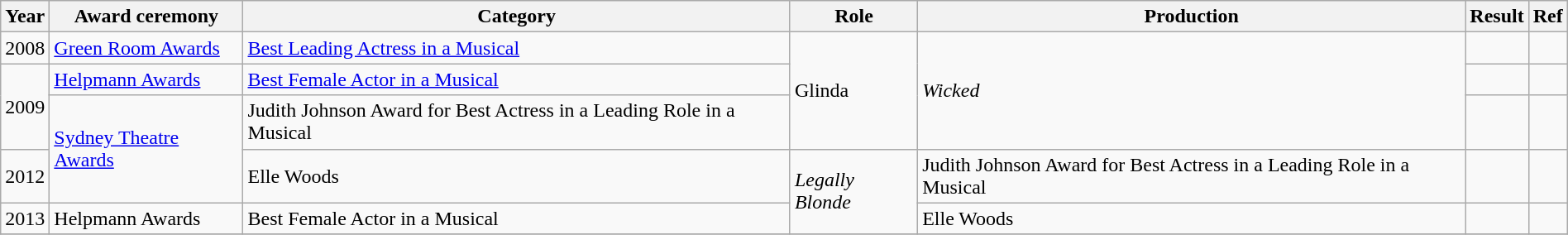<table class=wikitable width=100%>
<tr>
<th scope=col>Year</th>
<th scope=col>Award ceremony</th>
<th scope=col>Category</th>
<th scope=col>Role</th>
<th scope=col>Production</th>
<th scope=col>Result</th>
<th scope=col>Ref</th>
</tr>
<tr>
<td>2008</td>
<td><a href='#'>Green Room Awards</a></td>
<td><a href='#'>Best Leading Actress in a Musical</a></td>
<td rowspan="3">Glinda</td>
<td rowspan="3"><em>Wicked</em></td>
<td></td>
<td></td>
</tr>
<tr>
<td rowspan="2">2009</td>
<td><a href='#'>Helpmann Awards</a></td>
<td><a href='#'>Best Female Actor in a Musical</a></td>
<td></td>
<td></td>
</tr>
<tr>
<td rowspan="2"><a href='#'>Sydney Theatre Awards</a></td>
<td>Judith Johnson Award for Best Actress in a Leading Role in a Musical</td>
<td></td>
<td></td>
</tr>
<tr>
<td>2012</td>
<td>Elle Woods</td>
<td rowspan="2"><em>Legally Blonde</em></td>
<td>Judith Johnson Award for Best Actress in a Leading Role in a Musical</td>
<td></td>
<td></td>
</tr>
<tr>
<td>2013</td>
<td>Helpmann Awards</td>
<td>Best Female Actor in a Musical</td>
<td>Elle Woods</td>
<td></td>
<td></td>
</tr>
<tr>
</tr>
</table>
